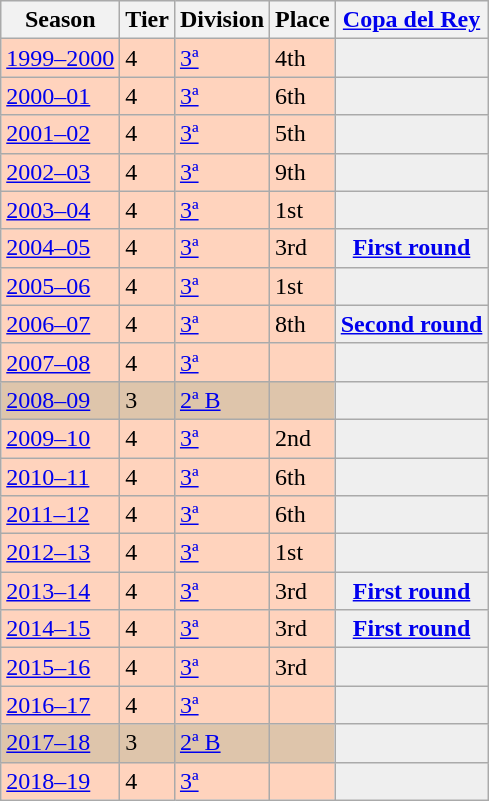<table class="wikitable">
<tr style="background:#f0f6fa;">
<th>Season</th>
<th>Tier</th>
<th>Division</th>
<th>Place</th>
<th><a href='#'>Copa del Rey</a></th>
</tr>
<tr>
<td style="background:#FFD3BD;"><a href='#'>1999–2000</a></td>
<td style="background:#FFD3BD;">4</td>
<td style="background:#FFD3BD;"><a href='#'>3ª</a></td>
<td style="background:#FFD3BD;">4th</td>
<th style="background:#efefef;"></th>
</tr>
<tr>
<td style="background:#FFD3BD;"><a href='#'>2000–01</a></td>
<td style="background:#FFD3BD;">4</td>
<td style="background:#FFD3BD;"><a href='#'>3ª</a></td>
<td style="background:#FFD3BD;">6th</td>
<th style="background:#efefef;"></th>
</tr>
<tr>
<td style="background:#FFD3BD;"><a href='#'>2001–02</a></td>
<td style="background:#FFD3BD;">4</td>
<td style="background:#FFD3BD;"><a href='#'>3ª</a></td>
<td style="background:#FFD3BD;">5th</td>
<th style="background:#efefef;"></th>
</tr>
<tr>
<td style="background:#FFD3BD;"><a href='#'>2002–03</a></td>
<td style="background:#FFD3BD;">4</td>
<td style="background:#FFD3BD;"><a href='#'>3ª</a></td>
<td style="background:#FFD3BD;">9th</td>
<th style="background:#efefef;"></th>
</tr>
<tr>
<td style="background:#FFD3BD;"><a href='#'>2003–04</a></td>
<td style="background:#FFD3BD;">4</td>
<td style="background:#FFD3BD;"><a href='#'>3ª</a></td>
<td style="background:#FFD3BD;">1st</td>
<th style="background:#efefef;"></th>
</tr>
<tr>
<td style="background:#FFD3BD;"><a href='#'>2004–05</a></td>
<td style="background:#FFD3BD;">4</td>
<td style="background:#FFD3BD;"><a href='#'>3ª</a></td>
<td style="background:#FFD3BD;">3rd</td>
<th style="background:#efefef;"><a href='#'>First round</a></th>
</tr>
<tr>
<td style="background:#FFD3BD;"><a href='#'>2005–06</a></td>
<td style="background:#FFD3BD;">4</td>
<td style="background:#FFD3BD;"><a href='#'>3ª</a></td>
<td style="background:#FFD3BD;">1st</td>
<th style="background:#efefef;"></th>
</tr>
<tr>
<td style="background:#FFD3BD;"><a href='#'>2006–07</a></td>
<td style="background:#FFD3BD;">4</td>
<td style="background:#FFD3BD;"><a href='#'>3ª</a></td>
<td style="background:#FFD3BD;">8th</td>
<th style="background:#efefef;"><a href='#'>Second round</a></th>
</tr>
<tr>
<td style="background:#FFD3BD;"><a href='#'>2007–08</a></td>
<td style="background:#FFD3BD;">4</td>
<td style="background:#FFD3BD;"><a href='#'>3ª</a></td>
<td style="background:#FFD3BD;"></td>
<th style="background:#efefef;"></th>
</tr>
<tr>
<td style="background:#DEC5AB;"><a href='#'>2008–09</a></td>
<td style="background:#DEC5AB;">3</td>
<td style="background:#DEC5AB;"><a href='#'>2ª B</a></td>
<td style="background:#DEC5AB;"></td>
<th style="background:#efefef;"></th>
</tr>
<tr>
<td style="background:#FFD3BD;"><a href='#'>2009–10</a></td>
<td style="background:#FFD3BD;">4</td>
<td style="background:#FFD3BD;"><a href='#'>3ª</a></td>
<td style="background:#FFD3BD;">2nd</td>
<th style="background:#efefef;"></th>
</tr>
<tr>
<td style="background:#FFD3BD;"><a href='#'>2010–11</a></td>
<td style="background:#FFD3BD;">4</td>
<td style="background:#FFD3BD;"><a href='#'>3ª</a></td>
<td style="background:#FFD3BD;">6th</td>
<th style="background:#efefef;"></th>
</tr>
<tr>
<td style="background:#FFD3BD;"><a href='#'>2011–12</a></td>
<td style="background:#FFD3BD;">4</td>
<td style="background:#FFD3BD;"><a href='#'>3ª</a></td>
<td style="background:#FFD3BD;">6th</td>
<th style="background:#efefef;"></th>
</tr>
<tr>
<td style="background:#FFD3BD;"><a href='#'>2012–13</a></td>
<td style="background:#FFD3BD;">4</td>
<td style="background:#FFD3BD;"><a href='#'>3ª</a></td>
<td style="background:#FFD3BD;">1st</td>
<th style="background:#efefef;"></th>
</tr>
<tr>
<td style="background:#FFD3BD;"><a href='#'>2013–14</a></td>
<td style="background:#FFD3BD;">4</td>
<td style="background:#FFD3BD;"><a href='#'>3ª</a></td>
<td style="background:#FFD3BD;">3rd</td>
<th style="background:#efefef;"><a href='#'>First round</a></th>
</tr>
<tr>
<td style="background:#FFD3BD;"><a href='#'>2014–15</a></td>
<td style="background:#FFD3BD;">4</td>
<td style="background:#FFD3BD;"><a href='#'>3ª</a></td>
<td style="background:#FFD3BD;">3rd</td>
<th style="background:#efefef;"><a href='#'>First round</a></th>
</tr>
<tr>
<td style="background:#FFD3BD;"><a href='#'>2015–16</a></td>
<td style="background:#FFD3BD;">4</td>
<td style="background:#FFD3BD;"><a href='#'>3ª</a></td>
<td style="background:#FFD3BD;">3rd</td>
<th style="background:#efefef;"></th>
</tr>
<tr>
<td style="background:#FFD3BD;"><a href='#'>2016–17</a></td>
<td style="background:#FFD3BD;">4</td>
<td style="background:#FFD3BD;"><a href='#'>3ª</a></td>
<td style="background:#FFD3BD;"></td>
<th style="background:#efefef;"></th>
</tr>
<tr>
<td style="background:#DEC5AB;"><a href='#'>2017–18</a></td>
<td style="background:#DEC5AB;">3</td>
<td style="background:#DEC5AB;"><a href='#'>2ª B</a></td>
<td style="background:#DEC5AB;"></td>
<th style="background:#efefef;"></th>
</tr>
<tr>
<td style="background:#FFD3BD;"><a href='#'>2018–19</a></td>
<td style="background:#FFD3BD;">4</td>
<td style="background:#FFD3BD;"><a href='#'>3ª</a></td>
<td style="background:#FFD3BD;"></td>
<th style="background:#efefef;"></th>
</tr>
</table>
